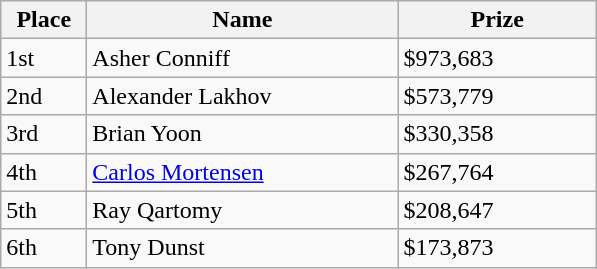<table class="wikitable">
<tr>
<th style="width:50px;">Place</th>
<th style="width:200px;">Name</th>
<th style="width:125px;">Prize</th>
</tr>
<tr>
<td>1st</td>
<td> Asher Conniff</td>
<td>$973,683</td>
</tr>
<tr>
<td>2nd</td>
<td> Alexander Lakhov</td>
<td>$573,779</td>
</tr>
<tr>
<td>3rd</td>
<td> Brian Yoon</td>
<td>$330,358</td>
</tr>
<tr>
<td>4th</td>
<td> <a href='#'>Carlos Mortensen</a></td>
<td>$267,764</td>
</tr>
<tr>
<td>5th</td>
<td> Ray Qartomy</td>
<td>$208,647</td>
</tr>
<tr>
<td>6th</td>
<td> Tony Dunst</td>
<td>$173,873</td>
</tr>
</table>
